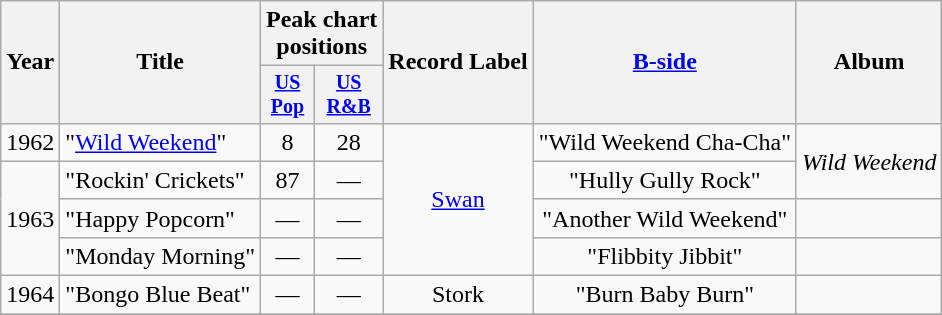<table class="wikitable" style=text-align:center;>
<tr>
<th rowspan="2">Year</th>
<th rowspan="2">Title</th>
<th colspan="2">Peak chart<br>positions</th>
<th rowspan="2">Record Label</th>
<th rowspan="2"><a href='#'>B-side</a></th>
<th rowspan="2">Album</th>
</tr>
<tr style="font-size:smaller;">
<th align=centre><a href='#'>US<br>Pop</a></th>
<th align=centre><a href='#'>US<br>R&B</a></th>
</tr>
<tr>
<td rowspan="1">1962</td>
<td align=left>"<a href='#'>Wild Weekend</a>"</td>
<td>8</td>
<td>28</td>
<td rowspan="4"><a href='#'>Swan</a></td>
<td rowspan="1">"Wild Weekend Cha-Cha"</td>
<td rowspan="2"><em>Wild Weekend</em></td>
</tr>
<tr>
<td rowspan="3">1963</td>
<td align=left>"Rockin' Crickets"</td>
<td>87</td>
<td>—</td>
<td rowspan="1">"Hully Gully Rock"</td>
</tr>
<tr>
<td align=left>"Happy Popcorn"</td>
<td>—</td>
<td>—</td>
<td rowspan="1">"Another Wild Weekend"</td>
<td rowspan="1"></td>
</tr>
<tr>
<td align=left>"Monday Morning"</td>
<td>—</td>
<td>—</td>
<td rowspan="1">"Flibbity Jibbit"</td>
<td rowspan="1"></td>
</tr>
<tr>
<td rowspan="1">1964</td>
<td align=left>"Bongo Blue Beat"</td>
<td>—</td>
<td>—</td>
<td rowspan="1">Stork</td>
<td rowspan="1">"Burn Baby Burn"</td>
<td rowspan="1"></td>
</tr>
<tr>
</tr>
</table>
